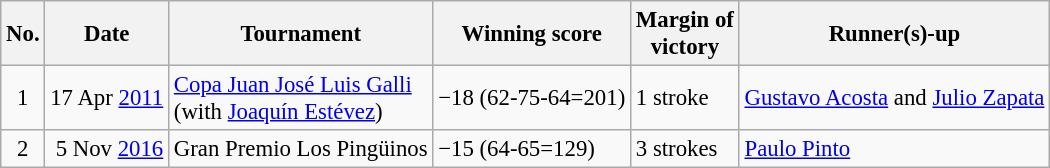<table class="wikitable" style="font-size:95%;">
<tr>
<th>No.</th>
<th>Date</th>
<th>Tournament</th>
<th>Winning score</th>
<th>Margin of<br>victory</th>
<th>Runner(s)-up</th>
</tr>
<tr>
<td align=center>1</td>
<td align=right>17 Apr <a href='#'>2011</a></td>
<td><a href='#'>Copa Juan José Luis Galli</a><br>(with  <a href='#'>Joaquín Estévez</a>)</td>
<td>−18 (62-75-64=201)</td>
<td>1 stroke</td>
<td> <a href='#'>Gustavo Acosta</a> and  <a href='#'>Julio Zapata</a></td>
</tr>
<tr>
<td align=center>2</td>
<td align=right>5 Nov <a href='#'>2016</a></td>
<td>Gran Premio Los Pingüinos</td>
<td>−15 (64-65=129)</td>
<td>3 strokes</td>
<td> <a href='#'>Paulo Pinto</a></td>
</tr>
</table>
